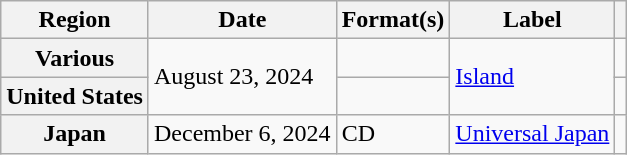<table class="wikitable plainrowheaders">
<tr>
<th scope="col">Region</th>
<th scope="col">Date</th>
<th scope="col">Format(s)</th>
<th scope="col">Label</th>
<th scope="col"></th>
</tr>
<tr>
<th scope="row">Various</th>
<td rowspan="2">August 23, 2024</td>
<td></td>
<td rowspan="2"><a href='#'>Island</a></td>
<td style="text-align:center;"></td>
</tr>
<tr>
<th scope="row">United States</th>
<td></td>
<td style="text-align:center;"></td>
</tr>
<tr>
<th scope="row">Japan</th>
<td>December 6, 2024</td>
<td>CD</td>
<td><a href='#'>Universal Japan</a></td>
<td></td>
</tr>
</table>
